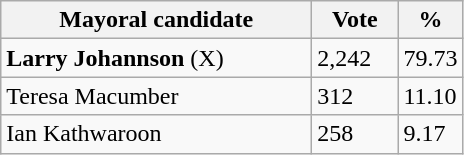<table class="wikitable">
<tr>
<th width="200px">Mayoral candidate</th>
<th width="50px">Vote</th>
<th width="30px">%</th>
</tr>
<tr>
<td><strong>Larry Johannson</strong> (X)</td>
<td>2,242</td>
<td>79.73</td>
</tr>
<tr>
<td>Teresa Macumber</td>
<td>312</td>
<td>11.10</td>
</tr>
<tr>
<td>Ian Kathwaroon</td>
<td>258</td>
<td>9.17</td>
</tr>
</table>
